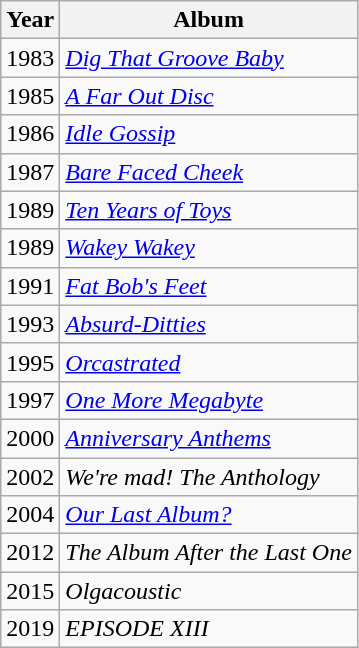<table class="wikitable">
<tr>
<th>Year</th>
<th>Album</th>
</tr>
<tr>
<td>1983</td>
<td><em><a href='#'>Dig That Groove Baby</a></em></td>
</tr>
<tr>
<td>1985</td>
<td><em><a href='#'>A Far Out Disc</a></em></td>
</tr>
<tr>
<td>1986</td>
<td><em><a href='#'>Idle Gossip</a></em></td>
</tr>
<tr>
<td>1987</td>
<td><em><a href='#'>Bare Faced Cheek</a></em></td>
</tr>
<tr>
<td>1989</td>
<td><em><a href='#'>Ten Years of Toys</a></em></td>
</tr>
<tr>
<td>1989</td>
<td><em><a href='#'>Wakey Wakey</a></em></td>
</tr>
<tr>
<td>1991</td>
<td><em><a href='#'>Fat Bob's Feet</a></em></td>
</tr>
<tr>
<td>1993</td>
<td><em><a href='#'>Absurd-Ditties</a></em></td>
</tr>
<tr>
<td>1995</td>
<td><em><a href='#'>Orcastrated</a></em></td>
</tr>
<tr>
<td>1997</td>
<td><em><a href='#'>One More Megabyte</a></em></td>
</tr>
<tr>
<td>2000</td>
<td><em><a href='#'>Anniversary Anthems</a></em></td>
</tr>
<tr>
<td>2002</td>
<td><em>We're mad! The Anthology</em></td>
</tr>
<tr>
<td>2004</td>
<td><em><a href='#'>Our Last Album?</a></em></td>
</tr>
<tr>
<td>2012</td>
<td><em>The Album After the Last One</em></td>
</tr>
<tr>
<td>2015</td>
<td><em>Olgacoustic</em></td>
</tr>
<tr>
<td>2019</td>
<td><em>EPISODE XIII</em></td>
</tr>
</table>
